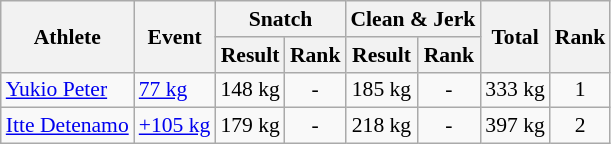<table class="wikitable" style="font-size:90%">
<tr>
<th rowspan="2">Athlete</th>
<th rowspan="2">Event</th>
<th colspan="2">Snatch</th>
<th colspan="2">Clean & Jerk</th>
<th rowspan="2">Total</th>
<th rowspan="2">Rank</th>
</tr>
<tr>
<th>Result</th>
<th>Rank</th>
<th>Result</th>
<th>Rank</th>
</tr>
<tr>
<td><a href='#'>Yukio Peter</a></td>
<td><a href='#'>77 kg</a></td>
<td align=center>148 kg</td>
<td align=center>-</td>
<td align=center>185 kg</td>
<td align=center>-</td>
<td align=center>333 kg</td>
<td align=center>1</td>
</tr>
<tr>
<td><a href='#'>Itte Detenamo</a></td>
<td><a href='#'>+105 kg</a></td>
<td align=center>179 kg</td>
<td align=center>-</td>
<td align=center>218 kg</td>
<td align=center>-</td>
<td align=center>397 kg</td>
<td align=center>2</td>
</tr>
</table>
